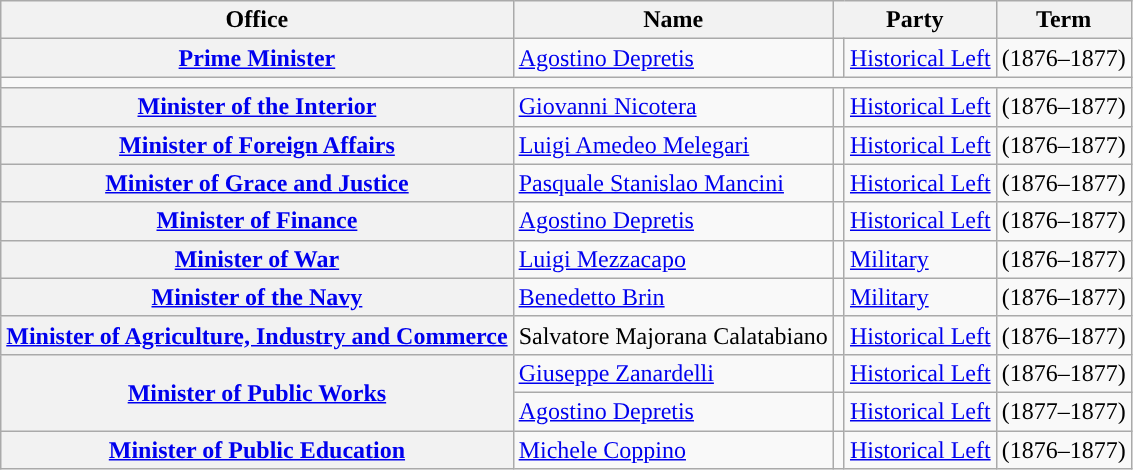<table class="wikitable" style="font-size: 100%;">
<tr>
<th>Office</th>
<th>Name</th>
<th colspan=2>Party</th>
<th>Term</th>
</tr>
<tr>
<th><a href='#'>Prime Minister</a></th>
<td><a href='#'>Agostino Depretis</a></td>
<td style="color:inherit;background:"></td>
<td><a href='#'>Historical Left</a></td>
<td>(1876–1877)</td>
</tr>
<tr>
<td colspan=5></td>
</tr>
<tr>
<th><a href='#'>Minister of the Interior</a></th>
<td><a href='#'>Giovanni Nicotera</a></td>
<td style="color:inherit;background:"></td>
<td><a href='#'>Historical Left</a></td>
<td>(1876–1877)</td>
</tr>
<tr>
<th><a href='#'>Minister of Foreign Affairs</a></th>
<td><a href='#'>Luigi Amedeo Melegari</a></td>
<td style="color:inherit;background:"></td>
<td><a href='#'>Historical Left</a></td>
<td>(1876–1877)</td>
</tr>
<tr>
<th><a href='#'>Minister of Grace and Justice</a></th>
<td><a href='#'>Pasquale Stanislao Mancini</a></td>
<td style="color:inherit;background:"></td>
<td><a href='#'>Historical Left</a></td>
<td>(1876–1877)</td>
</tr>
<tr>
<th><a href='#'>Minister of Finance</a></th>
<td><a href='#'>Agostino Depretis</a></td>
<td style="color:inherit;background:"></td>
<td><a href='#'>Historical Left</a></td>
<td>(1876–1877)</td>
</tr>
<tr>
<th><a href='#'>Minister of War</a></th>
<td><a href='#'>Luigi Mezzacapo</a></td>
<td style="color:inherit;background:"></td>
<td><a href='#'>Military</a></td>
<td>(1876–1877)</td>
</tr>
<tr>
<th><a href='#'>Minister of the Navy</a></th>
<td><a href='#'>Benedetto Brin</a></td>
<td style="color:inherit;background:"></td>
<td><a href='#'>Military</a></td>
<td>(1876–1877)</td>
</tr>
<tr>
<th><a href='#'>Minister of Agriculture, Industry and Commerce</a></th>
<td>Salvatore Majorana Calatabiano</td>
<td style="color:inherit;background:"></td>
<td><a href='#'>Historical Left</a></td>
<td>(1876–1877)</td>
</tr>
<tr>
<th rowspan=2><a href='#'>Minister of Public Works</a></th>
<td><a href='#'>Giuseppe Zanardelli</a></td>
<td style="color:inherit;background:"></td>
<td><a href='#'>Historical Left</a></td>
<td>(1876–1877)</td>
</tr>
<tr>
<td><a href='#'>Agostino Depretis</a></td>
<td style="color:inherit;background:"></td>
<td><a href='#'>Historical Left</a></td>
<td>(1877–1877)</td>
</tr>
<tr>
<th><a href='#'>Minister of Public Education</a></th>
<td><a href='#'>Michele Coppino</a></td>
<td style="color:inherit;background:"></td>
<td><a href='#'>Historical Left</a></td>
<td>(1876–1877)</td>
</tr>
</table>
